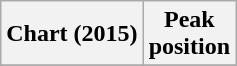<table class="wikitable plainrowheaders">
<tr>
<th scope="col">Chart (2015)</th>
<th scope="col">Peak<br>position</th>
</tr>
<tr>
</tr>
</table>
